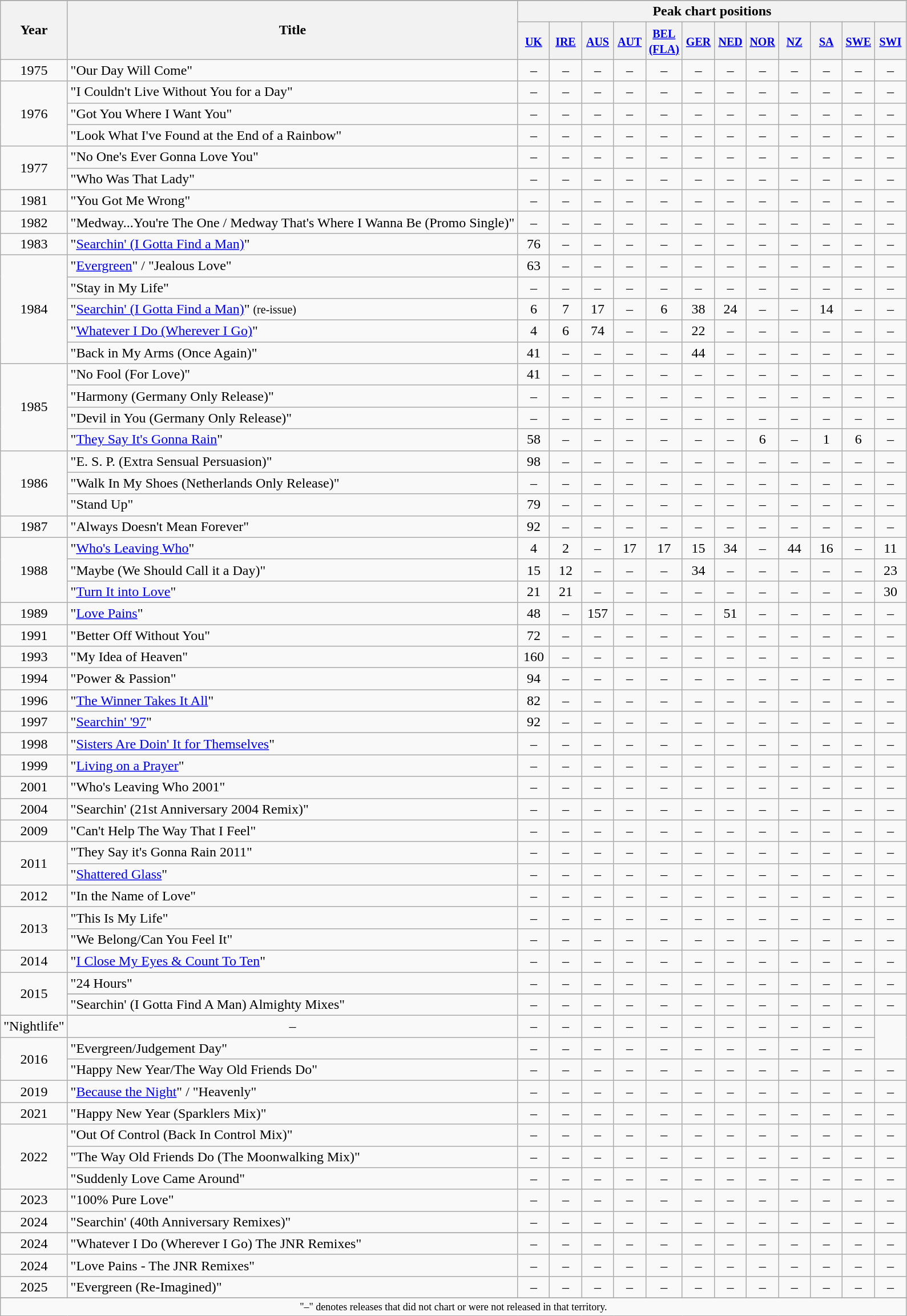<table class="wikitable" style=text-align:center;>
<tr>
</tr>
<tr>
<th scope="col" rowspan="2">Year</th>
<th scope="col" rowspan="2">Title</th>
<th scope="col" colspan="12">Peak chart positions</th>
</tr>
<tr>
<th width=30><small><a href='#'>UK</a></small><br></th>
<th width=30><small><a href='#'>IRE</a></small><br></th>
<th width=30><small><a href='#'>AUS</a></small><br></th>
<th width=30><small><a href='#'>AUT</a></small><br></th>
<th width=30><small><a href='#'>BEL<br>(FLA)</a></small><br></th>
<th width=30><small><a href='#'>GER</a></small><br></th>
<th width=30><small><a href='#'>NED</a></small><br></th>
<th width=30><small><a href='#'>NOR</a></small><br></th>
<th width=30><small><a href='#'>NZ</a></small><br></th>
<th width=30><small><a href='#'>SA</a></small><br></th>
<th width=30><small><a href='#'>SWE</a></small><br></th>
<th width=30><small><a href='#'>SWI</a></small><br></th>
</tr>
<tr>
<td>1975</td>
<td align=left>"Our Day Will Come"</td>
<td>–</td>
<td>–</td>
<td>–</td>
<td>–</td>
<td>–</td>
<td>–</td>
<td>–</td>
<td>–</td>
<td>–</td>
<td>–</td>
<td>–</td>
<td>–</td>
</tr>
<tr>
<td rowspan=3>1976</td>
<td align=left>"I Couldn't Live Without You for a Day"</td>
<td>–</td>
<td>–</td>
<td>–</td>
<td>–</td>
<td>–</td>
<td>–</td>
<td>–</td>
<td>–</td>
<td>–</td>
<td>–</td>
<td>–</td>
<td>–</td>
</tr>
<tr>
<td align=left>"Got You Where I Want You"</td>
<td>–</td>
<td>–</td>
<td>–</td>
<td>–</td>
<td>–</td>
<td>–</td>
<td>–</td>
<td>–</td>
<td>–</td>
<td>–</td>
<td>–</td>
<td>–</td>
</tr>
<tr>
<td align=left>"Look What I've Found at the End of a Rainbow"</td>
<td>–</td>
<td>–</td>
<td>–</td>
<td>–</td>
<td>–</td>
<td>–</td>
<td>–</td>
<td>–</td>
<td>–</td>
<td>–</td>
<td>–</td>
<td>–</td>
</tr>
<tr>
<td rowspan=2>1977</td>
<td align=left>"No One's Ever Gonna Love You"</td>
<td>–</td>
<td>–</td>
<td>–</td>
<td>–</td>
<td>–</td>
<td>–</td>
<td>–</td>
<td>–</td>
<td>–</td>
<td>–</td>
<td>–</td>
<td>–</td>
</tr>
<tr>
<td align=left>"Who Was That Lady"</td>
<td>–</td>
<td>–</td>
<td>–</td>
<td>–</td>
<td>–</td>
<td>–</td>
<td>–</td>
<td>–</td>
<td>–</td>
<td>–</td>
<td>–</td>
<td>–</td>
</tr>
<tr>
<td>1981</td>
<td align=left>"You Got Me Wrong"</td>
<td>–</td>
<td>–</td>
<td>–</td>
<td>–</td>
<td>–</td>
<td>–</td>
<td>–</td>
<td>–</td>
<td>–</td>
<td>–</td>
<td>–</td>
<td>–</td>
</tr>
<tr>
<td>1982</td>
<td align=left>"Medway...You're The One / Medway That's Where I Wanna Be (Promo Single)"</td>
<td>–</td>
<td>–</td>
<td>–</td>
<td>–</td>
<td>–</td>
<td>–</td>
<td>–</td>
<td>–</td>
<td>–</td>
<td>–</td>
<td>–</td>
<td>–</td>
</tr>
<tr>
<td>1983</td>
<td align=left>"<a href='#'>Searchin' (I Gotta Find a Man)</a>"</td>
<td>76</td>
<td>–</td>
<td>–</td>
<td>–</td>
<td>–</td>
<td>–</td>
<td>–</td>
<td>–</td>
<td>–</td>
<td>–</td>
<td>–</td>
<td>–</td>
</tr>
<tr>
<td rowspan=5>1984</td>
<td align=left>"<a href='#'>Evergreen</a>" / "Jealous Love"</td>
<td>63</td>
<td>–</td>
<td>–</td>
<td>–</td>
<td>–</td>
<td>–</td>
<td>–</td>
<td>–</td>
<td>–</td>
<td>–</td>
<td>–</td>
<td>–</td>
</tr>
<tr>
<td align=left>"Stay in My Life"</td>
<td>–</td>
<td>–</td>
<td>–</td>
<td>–</td>
<td>–</td>
<td>–</td>
<td>–</td>
<td>–</td>
<td>–</td>
<td>–</td>
<td>–</td>
<td>–</td>
</tr>
<tr>
<td align=left>"<a href='#'>Searchin' (I Gotta Find a Man)</a>" <small>(re-issue)</small></td>
<td>6</td>
<td>7</td>
<td>17</td>
<td>–</td>
<td>6</td>
<td>38</td>
<td>24</td>
<td>–</td>
<td>–</td>
<td>14</td>
<td>–</td>
<td>–</td>
</tr>
<tr>
<td align=left>"<a href='#'>Whatever I Do (Wherever I Go)</a>"</td>
<td>4</td>
<td>6</td>
<td>74</td>
<td>–</td>
<td>–</td>
<td>22</td>
<td>–</td>
<td>–</td>
<td>–</td>
<td>–</td>
<td>–</td>
<td>–</td>
</tr>
<tr>
<td align=left>"Back in My Arms (Once Again)"</td>
<td>41</td>
<td>–</td>
<td>–</td>
<td>–</td>
<td>–</td>
<td>44</td>
<td>–</td>
<td>–</td>
<td>–</td>
<td>–</td>
<td>–</td>
<td>–</td>
</tr>
<tr>
<td rowspan=4>1985</td>
<td align=left>"No Fool (For Love)"</td>
<td>41</td>
<td>–</td>
<td>–</td>
<td>–</td>
<td>–</td>
<td>–</td>
<td>–</td>
<td>–</td>
<td>–</td>
<td>–</td>
<td>–</td>
<td>–</td>
</tr>
<tr>
<td align=left>"Harmony (Germany Only Release)"</td>
<td>–</td>
<td>–</td>
<td>–</td>
<td>–</td>
<td>–</td>
<td>–</td>
<td>–</td>
<td>–</td>
<td>–</td>
<td>–</td>
<td>–</td>
<td>–</td>
</tr>
<tr>
<td align=left>"Devil in You (Germany Only Release)"</td>
<td>–</td>
<td>–</td>
<td>–</td>
<td>–</td>
<td>–</td>
<td>–</td>
<td>–</td>
<td>–</td>
<td>–</td>
<td>–</td>
<td>–</td>
<td>–</td>
</tr>
<tr>
<td align=left>"<a href='#'>They Say It's Gonna Rain</a>"</td>
<td>58</td>
<td>–</td>
<td>–</td>
<td>–</td>
<td>–</td>
<td>–</td>
<td>–</td>
<td>6</td>
<td>–</td>
<td>1</td>
<td>6</td>
<td>–</td>
</tr>
<tr>
<td rowspan=3>1986</td>
<td align=left>"E. S. P. (Extra Sensual Persuasion)"</td>
<td>98</td>
<td>–</td>
<td>–</td>
<td>–</td>
<td>–</td>
<td>–</td>
<td>–</td>
<td>–</td>
<td>–</td>
<td>–</td>
<td>–</td>
<td>–</td>
</tr>
<tr>
<td align=left>"Walk In My Shoes (Netherlands Only Release)"</td>
<td>–</td>
<td>–</td>
<td>–</td>
<td>–</td>
<td>–</td>
<td>–</td>
<td>–</td>
<td>–</td>
<td>–</td>
<td>–</td>
<td>–</td>
<td>–</td>
</tr>
<tr>
<td align=left>"Stand Up"</td>
<td>79</td>
<td>–</td>
<td>–</td>
<td>–</td>
<td>–</td>
<td>–</td>
<td>–</td>
<td>–</td>
<td>–</td>
<td>–</td>
<td>–</td>
<td>–</td>
</tr>
<tr>
<td>1987</td>
<td align=left>"Always Doesn't Mean Forever"</td>
<td>92</td>
<td>–</td>
<td>–</td>
<td>–</td>
<td>–</td>
<td>–</td>
<td>–</td>
<td>–</td>
<td>–</td>
<td>–</td>
<td>–</td>
<td>–</td>
</tr>
<tr>
<td rowspan=3>1988</td>
<td align=left>"<a href='#'>Who's Leaving Who</a>"</td>
<td>4</td>
<td>2</td>
<td>–</td>
<td>17</td>
<td>17</td>
<td>15</td>
<td>34</td>
<td>–</td>
<td>44</td>
<td>16</td>
<td>–</td>
<td>11</td>
</tr>
<tr>
<td align=left>"Maybe (We Should Call it a Day)"</td>
<td>15</td>
<td>12</td>
<td>–</td>
<td>–</td>
<td>–</td>
<td>34</td>
<td>–</td>
<td>–</td>
<td>–</td>
<td>–</td>
<td>–</td>
<td>23</td>
</tr>
<tr>
<td align=left>"<a href='#'>Turn It into Love</a>"</td>
<td>21</td>
<td>21</td>
<td>–</td>
<td>–</td>
<td>–</td>
<td>–</td>
<td>–</td>
<td>–</td>
<td>–</td>
<td>–</td>
<td>–</td>
<td>30</td>
</tr>
<tr>
<td>1989</td>
<td align=left>"<a href='#'>Love Pains</a>"</td>
<td>48</td>
<td>–</td>
<td>157</td>
<td>–</td>
<td>–</td>
<td>–</td>
<td>51</td>
<td>–</td>
<td>–</td>
<td>–</td>
<td>–</td>
<td>–</td>
</tr>
<tr>
<td>1991</td>
<td align=left>"Better Off Without You"</td>
<td>72</td>
<td>–</td>
<td>–</td>
<td>–</td>
<td>–</td>
<td>–</td>
<td>–</td>
<td>–</td>
<td>–</td>
<td>–</td>
<td>–</td>
<td>–</td>
</tr>
<tr>
<td>1993</td>
<td align=left>"My Idea of Heaven"</td>
<td>160</td>
<td>–</td>
<td>–</td>
<td>–</td>
<td>–</td>
<td>–</td>
<td>–</td>
<td>–</td>
<td>–</td>
<td>–</td>
<td>–</td>
<td>–</td>
</tr>
<tr>
<td>1994</td>
<td align=left>"Power & Passion"</td>
<td>94</td>
<td>–</td>
<td>–</td>
<td>–</td>
<td>–</td>
<td>–</td>
<td>–</td>
<td>–</td>
<td>–</td>
<td>–</td>
<td>–</td>
<td>–</td>
</tr>
<tr>
<td>1996</td>
<td align=left>"<a href='#'>The Winner Takes It All</a>"</td>
<td>82</td>
<td>–</td>
<td>–</td>
<td>–</td>
<td>–</td>
<td>–</td>
<td>–</td>
<td>–</td>
<td>–</td>
<td>–</td>
<td>–</td>
<td>–</td>
</tr>
<tr>
<td>1997</td>
<td align=left>"<a href='#'>Searchin' '97</a>"</td>
<td>92</td>
<td>–</td>
<td>–</td>
<td>–</td>
<td>–</td>
<td>–</td>
<td>–</td>
<td>–</td>
<td>–</td>
<td>–</td>
<td>–</td>
<td>–</td>
</tr>
<tr>
<td>1998</td>
<td align=left>"<a href='#'>Sisters Are Doin' It for Themselves</a>"</td>
<td>–</td>
<td>–</td>
<td>–</td>
<td>–</td>
<td>–</td>
<td>–</td>
<td>–</td>
<td>–</td>
<td>–</td>
<td>–</td>
<td>–</td>
<td>–</td>
</tr>
<tr>
<td>1999</td>
<td align=left>"<a href='#'>Living on a Prayer</a>"</td>
<td>–</td>
<td>–</td>
<td>–</td>
<td>–</td>
<td>–</td>
<td>–</td>
<td>–</td>
<td>–</td>
<td>–</td>
<td>–</td>
<td>–</td>
<td>–</td>
</tr>
<tr>
<td>2001</td>
<td align=left>"Who's Leaving Who 2001"</td>
<td>–</td>
<td>–</td>
<td>–</td>
<td>–</td>
<td>–</td>
<td>–</td>
<td>–</td>
<td>–</td>
<td>–</td>
<td>–</td>
<td>–</td>
<td>–</td>
</tr>
<tr>
<td>2004</td>
<td align=left>"Searchin' (21st Anniversary 2004 Remix)"</td>
<td>–</td>
<td>–</td>
<td>–</td>
<td>–</td>
<td>–</td>
<td>–</td>
<td>–</td>
<td>–</td>
<td>–</td>
<td>–</td>
<td>–</td>
<td>–</td>
</tr>
<tr>
<td>2009</td>
<td align=left>"Can't Help The Way That I Feel"</td>
<td>–</td>
<td>–</td>
<td>–</td>
<td>–</td>
<td>–</td>
<td>–</td>
<td>–</td>
<td>–</td>
<td>–</td>
<td>–</td>
<td>–</td>
<td>–</td>
</tr>
<tr>
<td rowspan=2>2011</td>
<td align=left>"They Say it's Gonna Rain 2011"</td>
<td>–</td>
<td>–</td>
<td>–</td>
<td>–</td>
<td>–</td>
<td>–</td>
<td>–</td>
<td>–</td>
<td>–</td>
<td>–</td>
<td>–</td>
<td>–</td>
</tr>
<tr>
<td align=left>"<a href='#'>Shattered Glass</a>"</td>
<td>–</td>
<td>–</td>
<td>–</td>
<td>–</td>
<td>–</td>
<td>–</td>
<td>–</td>
<td>–</td>
<td>–</td>
<td>–</td>
<td>–</td>
<td>–</td>
</tr>
<tr>
<td>2012</td>
<td align=left>"In the Name of Love"</td>
<td>–</td>
<td>–</td>
<td>–</td>
<td>–</td>
<td>–</td>
<td>–</td>
<td>–</td>
<td>–</td>
<td>–</td>
<td>–</td>
<td>–</td>
<td>–</td>
</tr>
<tr>
<td rowspan=2>2013</td>
<td align=left>"This Is My Life"</td>
<td>–</td>
<td>–</td>
<td>–</td>
<td>–</td>
<td>–</td>
<td>–</td>
<td>–</td>
<td>–</td>
<td>–</td>
<td>–</td>
<td>–</td>
<td>–</td>
</tr>
<tr>
<td align=left>"We Belong/Can You Feel It"</td>
<td>–</td>
<td>–</td>
<td>–</td>
<td>–</td>
<td>–</td>
<td>–</td>
<td>–</td>
<td>–</td>
<td>–</td>
<td>–</td>
<td>–</td>
<td>–</td>
</tr>
<tr>
<td>2014</td>
<td align=left>"<a href='#'>I Close My Eyes & Count To Ten</a>"</td>
<td>–</td>
<td>–</td>
<td>–</td>
<td>–</td>
<td>–</td>
<td>–</td>
<td>–</td>
<td>–</td>
<td>–</td>
<td>–</td>
<td>–</td>
<td>–</td>
</tr>
<tr>
<td rowspan=3>2015</td>
<td align=left>"24 Hours"</td>
<td>–</td>
<td>–</td>
<td>–</td>
<td>–</td>
<td>–</td>
<td>–</td>
<td>–</td>
<td>–</td>
<td>–</td>
<td>–</td>
<td>–</td>
<td>–</td>
</tr>
<tr>
</tr>
<tr>
<td align=left>"Searchin' (I Gotta Find A Man) Almighty Mixes"</td>
<td>–</td>
<td>–</td>
<td>–</td>
<td>–</td>
<td>–</td>
<td>–</td>
<td>–</td>
<td>–</td>
<td>–</td>
<td>–</td>
<td>–</td>
<td>–</td>
</tr>
<tr>
<td align=left>"Nightlife"</td>
<td>–</td>
<td>–</td>
<td>–</td>
<td>–</td>
<td>–</td>
<td>–</td>
<td>–</td>
<td>–</td>
<td>–</td>
<td>–</td>
<td>–</td>
<td>–</td>
</tr>
<tr>
<td rowspan=2>2016</td>
<td align=left>"Evergreen/Judgement Day"</td>
<td>–</td>
<td>–</td>
<td>–</td>
<td>–</td>
<td>–</td>
<td>–</td>
<td>–</td>
<td>–</td>
<td>–</td>
<td>–</td>
<td>–</td>
</tr>
<tr>
<td align=left>"Happy New Year/The Way Old Friends Do"</td>
<td>–</td>
<td>–</td>
<td>–</td>
<td>–</td>
<td>–</td>
<td>–</td>
<td>–</td>
<td>–</td>
<td>–</td>
<td>–</td>
<td>–</td>
<td>–</td>
</tr>
<tr>
<td rowspan=1>2019</td>
<td align=left>"<a href='#'>Because the Night</a>" / "Heavenly"</td>
<td>–</td>
<td>–</td>
<td>–</td>
<td>–</td>
<td>–</td>
<td>–</td>
<td>–</td>
<td>–</td>
<td>–</td>
<td>–</td>
<td>–</td>
<td>–</td>
</tr>
<tr>
<td rowspan=1>2021</td>
<td align=left>"Happy New Year (Sparklers Mix)"</td>
<td>–</td>
<td>–</td>
<td>–</td>
<td>–</td>
<td>–</td>
<td>–</td>
<td>–</td>
<td>–</td>
<td>–</td>
<td>–</td>
<td>–</td>
<td>–</td>
</tr>
<tr>
<td rowspan=3>2022</td>
<td align=left>"Out Of Control (Back In Control Mix)"</td>
<td>–</td>
<td>–</td>
<td>–</td>
<td>–</td>
<td>–</td>
<td>–</td>
<td>–</td>
<td>–</td>
<td>–</td>
<td>–</td>
<td>–</td>
<td>–</td>
</tr>
<tr>
<td align=left>"The Way Old Friends Do (The Moonwalking Mix)"</td>
<td>–</td>
<td>–</td>
<td>–</td>
<td>–</td>
<td>–</td>
<td>–</td>
<td>–</td>
<td>–</td>
<td>–</td>
<td>–</td>
<td>–</td>
<td>–</td>
</tr>
<tr>
<td align=left>"Suddenly Love Came Around"</td>
<td>–</td>
<td>–</td>
<td>–</td>
<td>–</td>
<td>–</td>
<td>–</td>
<td>–</td>
<td>–</td>
<td>–</td>
<td>–</td>
<td>–</td>
<td>–</td>
</tr>
<tr>
<td rowspan=1>2023</td>
<td align=left>"100% Pure Love"</td>
<td>–</td>
<td>–</td>
<td>–</td>
<td>–</td>
<td>–</td>
<td>–</td>
<td>–</td>
<td>–</td>
<td>–</td>
<td>–</td>
<td>–</td>
<td>–</td>
</tr>
<tr>
<td rowspan=1>2024</td>
<td align=left>"Searchin' (40th Anniversary Remixes)"</td>
<td>–</td>
<td>–</td>
<td>–</td>
<td>–</td>
<td>–</td>
<td>–</td>
<td>–</td>
<td>–</td>
<td>–</td>
<td>–</td>
<td>–</td>
<td>–</td>
</tr>
<tr>
</tr>
<tr>
<td rowspan=1>2024</td>
<td align=left>"Whatever I Do (Wherever I Go) The JNR Remixes"</td>
<td>–</td>
<td>–</td>
<td>–</td>
<td>–</td>
<td>–</td>
<td>–</td>
<td>–</td>
<td>–</td>
<td>–</td>
<td>–</td>
<td>–</td>
<td>–</td>
</tr>
<tr>
<td rowspan=1>2024</td>
<td align=left>"Love Pains - The JNR Remixes"</td>
<td>–</td>
<td>–</td>
<td>–</td>
<td>–</td>
<td>–</td>
<td>–</td>
<td>–</td>
<td>–</td>
<td>–</td>
<td>–</td>
<td>–</td>
<td>–</td>
</tr>
<tr>
<td rowspan=1>2025</td>
<td align=left>"Evergreen (Re-Imagined)"</td>
<td>–</td>
<td>–</td>
<td>–</td>
<td>–</td>
<td>–</td>
<td>–</td>
<td>–</td>
<td>–</td>
<td>–</td>
<td>–</td>
<td>–</td>
<td>–</td>
</tr>
<tr>
</tr>
<tr>
<td colspan="16" style="text-align:center; font-size:9pt;">"–" denotes releases that did not chart or were not released in that territory.</td>
</tr>
</table>
